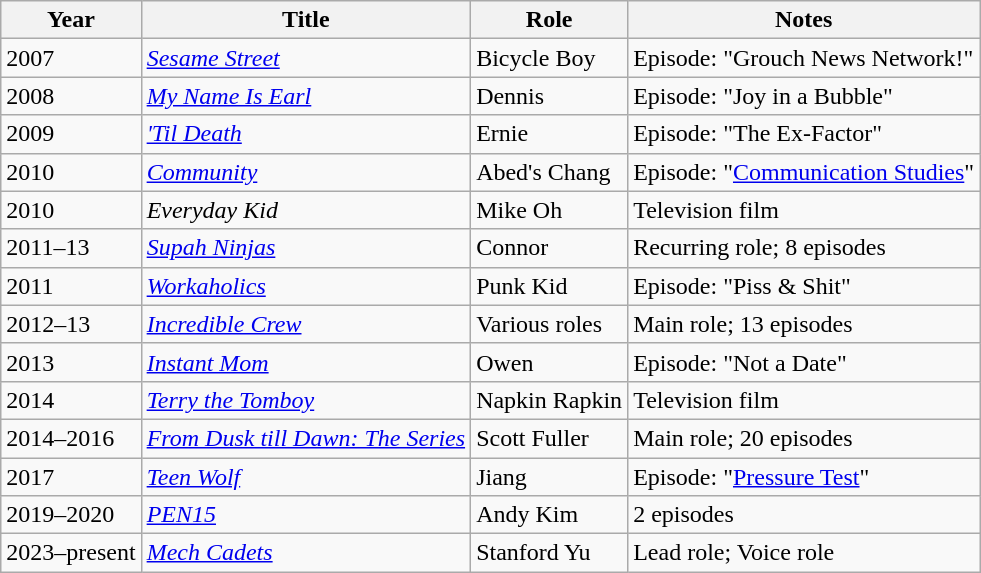<table class="wikitable sortable">
<tr>
<th>Year</th>
<th>Title</th>
<th>Role</th>
<th class="unsortable">Notes</th>
</tr>
<tr>
<td>2007</td>
<td><em><a href='#'>Sesame Street</a></em></td>
<td>Bicycle Boy</td>
<td>Episode: "Grouch News Network!"</td>
</tr>
<tr>
<td>2008</td>
<td><em><a href='#'>My Name Is Earl</a></em></td>
<td>Dennis</td>
<td>Episode: "Joy in a Bubble"</td>
</tr>
<tr>
<td>2009</td>
<td><em><a href='#'>'Til Death</a></em></td>
<td>Ernie</td>
<td>Episode: "The Ex-Factor"</td>
</tr>
<tr>
<td>2010</td>
<td><em><a href='#'>Community</a></em></td>
<td>Abed's Chang</td>
<td>Episode: "<a href='#'>Communication Studies</a>"</td>
</tr>
<tr>
<td>2010</td>
<td><em>Everyday Kid</em></td>
<td>Mike Oh</td>
<td>Television film</td>
</tr>
<tr>
<td>2011–13</td>
<td><em><a href='#'>Supah Ninjas</a></em></td>
<td>Connor</td>
<td>Recurring role; 8 episodes</td>
</tr>
<tr>
<td>2011</td>
<td><em><a href='#'>Workaholics</a></em></td>
<td>Punk Kid</td>
<td>Episode: "Piss & Shit"</td>
</tr>
<tr>
<td>2012–13</td>
<td><em><a href='#'>Incredible Crew</a></em></td>
<td>Various roles</td>
<td>Main role; 13 episodes</td>
</tr>
<tr>
<td>2013</td>
<td><em><a href='#'>Instant Mom</a></em></td>
<td>Owen</td>
<td>Episode: "Not a Date"</td>
</tr>
<tr>
<td>2014</td>
<td><em><a href='#'>Terry the Tomboy</a></em></td>
<td>Napkin Rapkin</td>
<td>Television film</td>
</tr>
<tr>
<td>2014–2016</td>
<td><em><a href='#'>From Dusk till Dawn: The Series</a></em></td>
<td>Scott Fuller</td>
<td>Main role; 20 episodes</td>
</tr>
<tr>
<td>2017</td>
<td><em><a href='#'>Teen Wolf</a></em></td>
<td>Jiang</td>
<td>Episode: "<a href='#'>Pressure Test</a>"</td>
</tr>
<tr>
<td>2019–2020</td>
<td><em><a href='#'>PEN15</a></em></td>
<td>Andy Kim</td>
<td>2 episodes</td>
</tr>
<tr>
<td>2023–present</td>
<td><em><a href='#'>Mech Cadets</a></em></td>
<td>Stanford Yu</td>
<td>Lead role; Voice role</td>
</tr>
</table>
